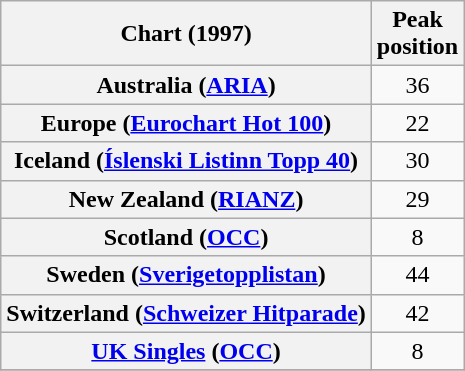<table class="wikitable sortable plainrowheaders">
<tr>
<th>Chart (1997)</th>
<th>Peak<br>position</th>
</tr>
<tr>
<th scope="row">Australia (<a href='#'>ARIA</a>)</th>
<td align="center">36</td>
</tr>
<tr>
<th scope="row">Europe (<a href='#'>Eurochart Hot 100</a>)</th>
<td align="center">22</td>
</tr>
<tr>
<th scope="row">Iceland (<a href='#'>Íslenski Listinn Topp 40</a>)</th>
<td align="center">30</td>
</tr>
<tr>
<th scope="row">New Zealand (<a href='#'>RIANZ</a>)</th>
<td align="center">29</td>
</tr>
<tr>
<th scope="row">Scotland (<a href='#'>OCC</a>)</th>
<td align="center">8</td>
</tr>
<tr>
<th scope="row">Sweden (<a href='#'>Sverigetopplistan</a>)</th>
<td align="center">44</td>
</tr>
<tr>
<th scope="row">Switzerland (<a href='#'>Schweizer Hitparade</a>)</th>
<td align="center">42</td>
</tr>
<tr>
<th scope="row"><a href='#'>UK Singles</a> (<a href='#'>OCC</a>)</th>
<td align="center">8</td>
</tr>
<tr>
</tr>
</table>
